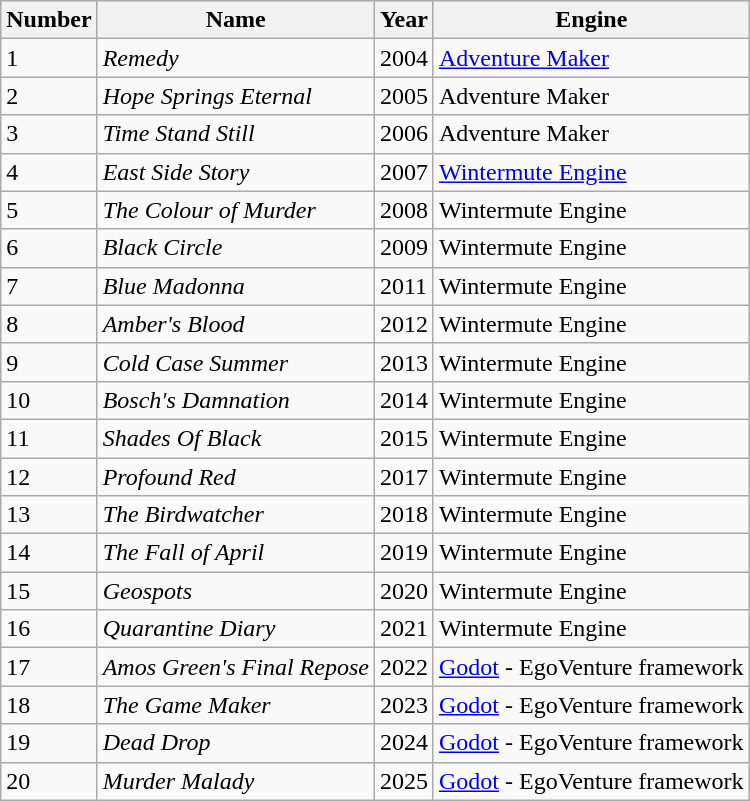<table class="wikitable">
<tr>
<th>Number</th>
<th>Name</th>
<th>Year</th>
<th>Engine</th>
</tr>
<tr>
<td>1</td>
<td><em>Remedy</em></td>
<td>2004</td>
<td><a href='#'>Adventure Maker</a></td>
</tr>
<tr>
<td>2</td>
<td><em>Hope Springs Eternal</em></td>
<td>2005</td>
<td>Adventure Maker</td>
</tr>
<tr>
<td>3</td>
<td><em>Time Stand Still</em></td>
<td>2006</td>
<td>Adventure Maker</td>
</tr>
<tr>
<td>4</td>
<td><em>East Side Story</em></td>
<td>2007</td>
<td><a href='#'>Wintermute Engine</a></td>
</tr>
<tr>
<td>5</td>
<td><em>The Colour of Murder</em></td>
<td>2008</td>
<td>Wintermute Engine</td>
</tr>
<tr>
<td>6</td>
<td><em>Black Circle</em></td>
<td>2009</td>
<td>Wintermute Engine</td>
</tr>
<tr>
<td>7</td>
<td><em>Blue Madonna</em></td>
<td>2011</td>
<td>Wintermute Engine</td>
</tr>
<tr>
<td>8</td>
<td><em>Amber's Blood</em></td>
<td>2012</td>
<td>Wintermute Engine</td>
</tr>
<tr>
<td>9</td>
<td><em>Cold Case Summer</em></td>
<td>2013</td>
<td>Wintermute Engine</td>
</tr>
<tr>
<td>10</td>
<td><em>Bosch's Damnation</em></td>
<td>2014</td>
<td>Wintermute Engine</td>
</tr>
<tr>
<td>11</td>
<td><em>Shades Of Black</em></td>
<td>2015</td>
<td>Wintermute Engine</td>
</tr>
<tr>
<td>12</td>
<td><em>Profound Red</em></td>
<td>2017</td>
<td>Wintermute Engine</td>
</tr>
<tr>
<td>13</td>
<td><em>The Birdwatcher</em></td>
<td>2018</td>
<td>Wintermute Engine</td>
</tr>
<tr>
<td>14</td>
<td><em>The Fall of April</em></td>
<td>2019</td>
<td>Wintermute Engine</td>
</tr>
<tr>
<td>15</td>
<td><em>Geospots</em></td>
<td>2020</td>
<td>Wintermute Engine</td>
</tr>
<tr>
<td>16</td>
<td><em>Quarantine Diary</em></td>
<td>2021</td>
<td>Wintermute Engine</td>
</tr>
<tr>
<td>17</td>
<td><em>Amos Green's Final Repose</em></td>
<td>2022</td>
<td><a href='#'>Godot</a> - EgoVenture framework</td>
</tr>
<tr>
<td>18</td>
<td><em>The Game Maker</em></td>
<td>2023</td>
<td><a href='#'>Godot</a> - EgoVenture framework</td>
</tr>
<tr>
<td>19</td>
<td><em>Dead Drop</em></td>
<td>2024</td>
<td><a href='#'>Godot</a> - EgoVenture framework</td>
</tr>
<tr>
<td>20</td>
<td><em>Murder Malady</em></td>
<td>2025</td>
<td><a href='#'>Godot</a> - EgoVenture framework</td>
</tr>
</table>
